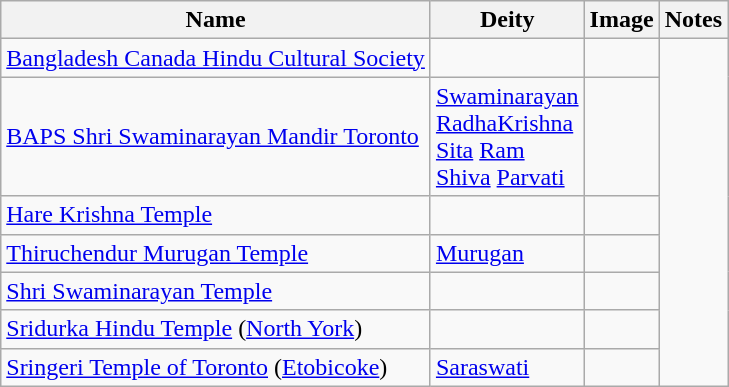<table class="wikitable sortable">
<tr>
<th>Name</th>
<th>Deity</th>
<th>Image</th>
<th>Notes</th>
</tr>
<tr>
<td><a href='#'>Bangladesh Canada Hindu Cultural Society</a></td>
<td></td>
<td></td>
</tr>
<tr>
<td><a href='#'>BAPS Shri Swaminarayan Mandir Toronto</a></td>
<td><a href='#'>Swaminarayan</a><br><a href='#'>RadhaKrishna</a><br><a href='#'>Sita</a> <a href='#'>Ram</a><br><a href='#'>Shiva</a> <a href='#'>Parvati</a></td>
<td></td>
</tr>
<tr>
<td><a href='#'>Hare Krishna Temple</a></td>
<td></td>
<td></td>
</tr>
<tr>
<td><a href='#'>Thiruchendur Murugan Temple</a></td>
<td><a href='#'>Murugan</a></td>
<td></td>
</tr>
<tr>
<td><a href='#'>Shri Swaminarayan Temple</a></td>
<td></td>
<td></td>
</tr>
<tr>
<td><a href='#'>Sridurka Hindu Temple</a> (<a href='#'>North York</a>)</td>
<td></td>
<td></td>
</tr>
<tr>
<td><a href='#'>Sringeri Temple of Toronto</a> (<a href='#'>Etobicoke</a>)</td>
<td><a href='#'>Saraswati</a></td>
<td></td>
</tr>
</table>
